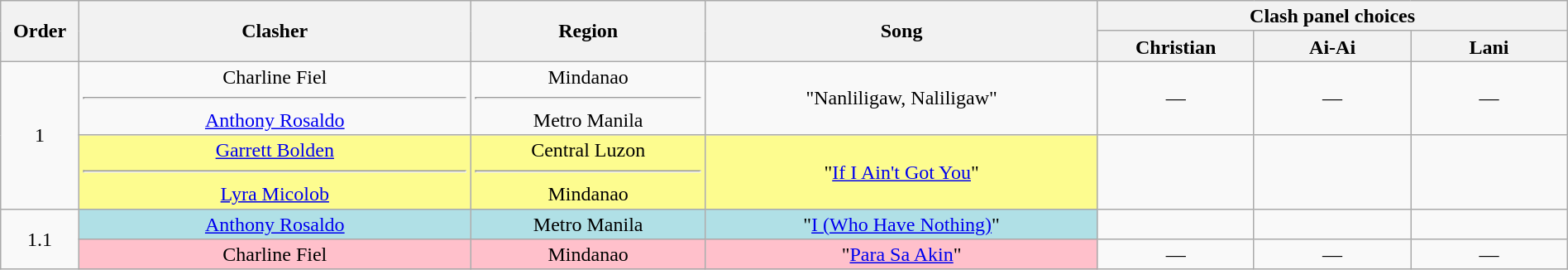<table class="wikitable" style="text-align:center; line-height:17px; width:100%;">
<tr>
<th rowspan="2" width="5%">Order</th>
<th rowspan="2" width="25%">Clasher</th>
<th rowspan="2">Region</th>
<th rowspan="2" width="25%">Song</th>
<th colspan="3" width="30%">Clash panel choices</th>
</tr>
<tr>
<th width="10%">Christian</th>
<th width="10%">Ai-Ai</th>
<th width="10%">Lani</th>
</tr>
<tr>
<td rowspan="2">1</td>
<td>Charline Fiel<hr><a href='#'>Anthony Rosaldo</a></td>
<td>Mindanao<hr>Metro Manila</td>
<td>"Nanliligaw, Naliligaw"</td>
<td>—</td>
<td>—</td>
<td>—</td>
</tr>
<tr>
<td style="background:#fdfc8f;"><a href='#'>Garrett Bolden</a><hr><a href='#'>Lyra Micolob</a></td>
<td style="background:#fdfc8f;">Central Luzon<hr>Mindanao</td>
<td style="background:#fdfc8f;">"<a href='#'>If I Ain't Got You</a>"</td>
<td><strong></strong></td>
<td><strong></strong></td>
<td><strong></strong></td>
</tr>
<tr>
<td rowspan="2">1.1</td>
<td style="background:#b0e0e6;"><a href='#'>Anthony Rosaldo</a></td>
<td style="background:#b0e0e6;">Metro Manila</td>
<td style="background:#b0e0e6;">"<a href='#'>I (Who Have Nothing)</a>"</td>
<td><strong></strong></td>
<td><strong></strong></td>
<td><strong></strong></td>
</tr>
<tr>
<td style="background:pink;">Charline Fiel</td>
<td style="background:pink;">Mindanao</td>
<td style="background:pink;">"<a href='#'>Para Sa Akin</a>"</td>
<td>—</td>
<td>—</td>
<td>—</td>
</tr>
</table>
